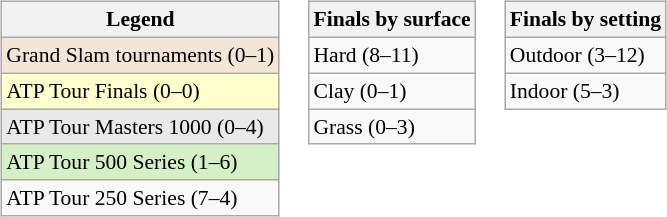<table>
<tr valign="top">
<td><br><table class=wikitable style=font-size:90%>
<tr>
<th>Legend</th>
</tr>
<tr style="background:#f3e6d7;">
<td>Grand Slam tournaments (0–1)</td>
</tr>
<tr style="background:#ffc;">
<td>ATP Tour Finals (0–0)</td>
</tr>
<tr style="background:#e9e9e9;">
<td>ATP Tour Masters 1000 (0–4)</td>
</tr>
<tr style="background:#d4f1c5;">
<td>ATP Tour 500 Series (1–6)</td>
</tr>
<tr>
<td>ATP Tour 250 Series (7–4)</td>
</tr>
</table>
</td>
<td><br><table class=wikitable style=font-size:90%>
<tr>
<th>Finals by surface</th>
</tr>
<tr>
<td>Hard (8–11)</td>
</tr>
<tr>
<td>Clay (0–1)</td>
</tr>
<tr>
<td>Grass (0–3)</td>
</tr>
</table>
</td>
<td><br><table class=wikitable style=font-size:90%>
<tr>
<th>Finals by setting</th>
</tr>
<tr>
<td>Outdoor (3–12)</td>
</tr>
<tr>
<td>Indoor (5–3)</td>
</tr>
</table>
</td>
</tr>
</table>
